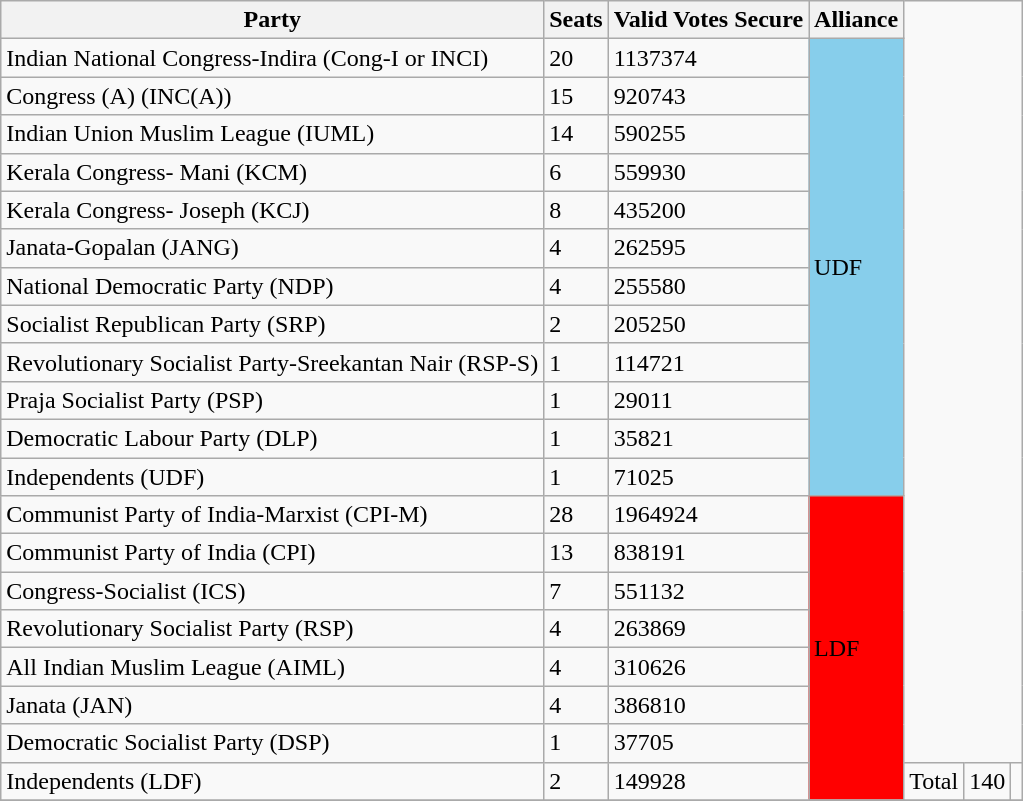<table class="wikitable sortable">
<tr>
<th>Party</th>
<th>Seats</th>
<th><strong> Valid Votes Secure</strong></th>
<th>Alliance</th>
</tr>
<tr>
<td>Indian National Congress-Indira (Cong-I or INCI)</td>
<td>20</td>
<td>1137374</td>
<td rowspan="12" style="background:skyblue; color:black;">UDF</td>
</tr>
<tr>
<td>Congress (A) (INC(A))</td>
<td>15</td>
<td>920743</td>
</tr>
<tr>
<td>Indian Union Muslim League (IUML)</td>
<td>14</td>
<td>590255</td>
</tr>
<tr>
<td>Kerala Congress- Mani (KCM)</td>
<td>6</td>
<td>559930</td>
</tr>
<tr>
<td>Kerala Congress- Joseph (KCJ)</td>
<td>8</td>
<td>435200</td>
</tr>
<tr>
<td>Janata-Gopalan (JANG)</td>
<td>4</td>
<td>262595</td>
</tr>
<tr>
<td>National Democratic Party (NDP)</td>
<td>4</td>
<td>255580</td>
</tr>
<tr>
<td>Socialist Republican Party (SRP)</td>
<td>2</td>
<td>205250</td>
</tr>
<tr>
<td>Revolutionary Socialist Party-Sreekantan Nair (RSP-S)</td>
<td>1</td>
<td>114721</td>
</tr>
<tr>
<td>Praja Socialist Party (PSP)</td>
<td>1</td>
<td>29011</td>
</tr>
<tr>
<td>Democratic Labour Party (DLP)</td>
<td>1</td>
<td>35821</td>
</tr>
<tr>
<td>Independents (UDF)</td>
<td>1</td>
<td>71025</td>
</tr>
<tr>
<td>Communist Party of India-Marxist (CPI-M)</td>
<td>28</td>
<td>1964924</td>
<td rowspan="8" style="background:#f00; color:black;">LDF</td>
</tr>
<tr>
<td>Communist Party of India (CPI)</td>
<td>13</td>
<td>838191</td>
</tr>
<tr>
<td>Congress-Socialist (ICS)</td>
<td>7</td>
<td>551132</td>
</tr>
<tr>
<td>Revolutionary Socialist Party (RSP)</td>
<td>4</td>
<td>263869</td>
</tr>
<tr>
<td>All Indian Muslim League (AIML)</td>
<td>4</td>
<td>310626</td>
</tr>
<tr>
<td>Janata (JAN)</td>
<td>4</td>
<td>386810</td>
</tr>
<tr>
<td>Democratic Socialist Party (DSP)</td>
<td>1</td>
<td>37705</td>
</tr>
<tr>
<td>Independents (LDF)</td>
<td>2</td>
<td>149928</td>
<td>Total</td>
<td>140</td>
<td colspan="2"></td>
</tr>
<tr>
</tr>
</table>
